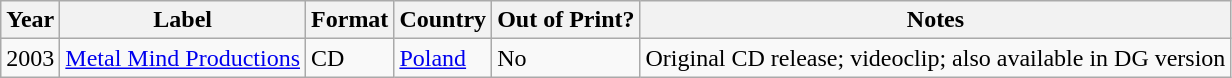<table class="wikitable">
<tr>
<th>Year</th>
<th>Label</th>
<th>Format</th>
<th>Country</th>
<th>Out of Print?</th>
<th>Notes</th>
</tr>
<tr>
<td>2003</td>
<td><a href='#'>Metal Mind Productions</a></td>
<td>CD</td>
<td><a href='#'>Poland</a></td>
<td>No</td>
<td>Original CD release; videoclip;  also available in DG version</td>
</tr>
</table>
